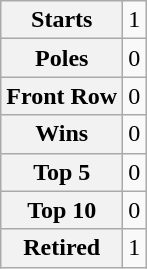<table class="wikitable" style="text-align:center">
<tr>
<th>Starts</th>
<td>1</td>
</tr>
<tr>
<th>Poles</th>
<td>0</td>
</tr>
<tr>
<th>Front Row</th>
<td>0</td>
</tr>
<tr>
<th>Wins</th>
<td>0</td>
</tr>
<tr>
<th>Top 5</th>
<td>0</td>
</tr>
<tr>
<th>Top 10</th>
<td>0</td>
</tr>
<tr>
<th>Retired</th>
<td>1</td>
</tr>
</table>
